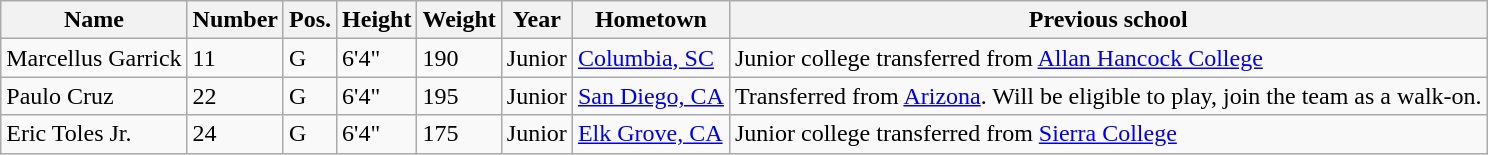<table class="wikitable sortable" border="1">
<tr>
<th>Name</th>
<th>Number</th>
<th>Pos.</th>
<th>Height</th>
<th>Weight</th>
<th>Year</th>
<th>Hometown</th>
<th class="unsortable">Previous school</th>
</tr>
<tr>
<td>Marcellus Garrick</td>
<td>11</td>
<td>G</td>
<td>6'4"</td>
<td>190</td>
<td>Junior</td>
<td><a href='#'>Columbia, SC</a></td>
<td>Junior college transferred from <a href='#'>Allan Hancock College</a></td>
</tr>
<tr>
<td>Paulo Cruz</td>
<td>22</td>
<td>G</td>
<td>6'4"</td>
<td>195</td>
<td>Junior</td>
<td><a href='#'>San Diego, CA</a></td>
<td>Transferred from <a href='#'>Arizona</a>. Will be eligible to play, join the team as a walk-on.</td>
</tr>
<tr>
<td>Eric Toles Jr.</td>
<td>24</td>
<td>G</td>
<td>6'4"</td>
<td>175</td>
<td>Junior</td>
<td><a href='#'>Elk Grove, CA</a></td>
<td>Junior college transferred from <a href='#'>Sierra College</a></td>
</tr>
</table>
